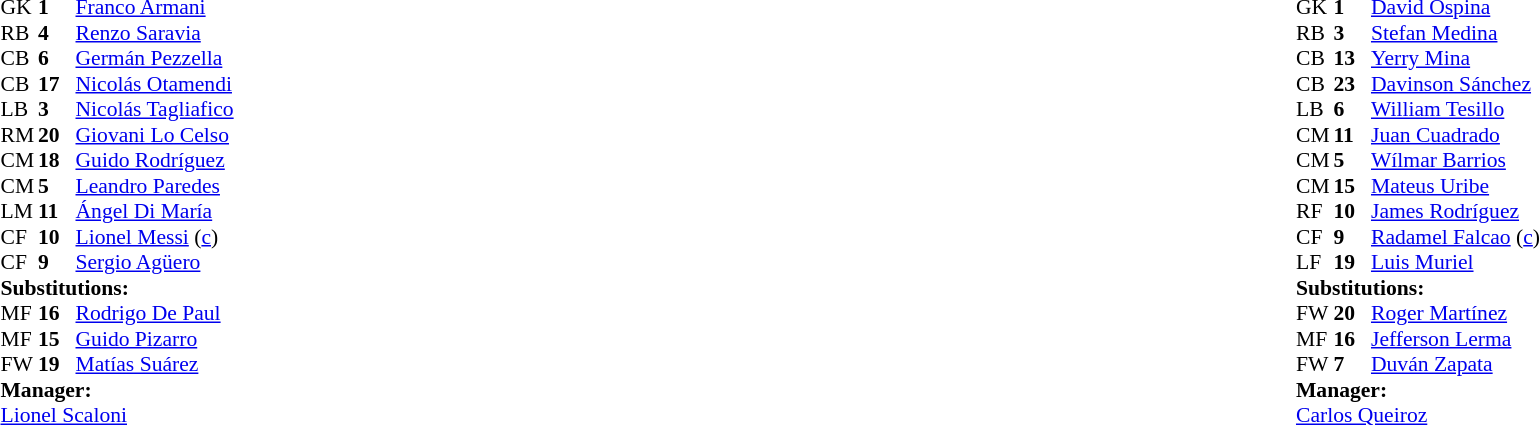<table width="100%">
<tr>
<td valign="top" width="40%"><br><table style="font-size:90%" cellspacing="0" cellpadding="0">
<tr>
<th width=25></th>
<th width=25></th>
</tr>
<tr>
<td>GK</td>
<td><strong>1</strong></td>
<td><a href='#'>Franco Armani</a></td>
</tr>
<tr>
<td>RB</td>
<td><strong>4</strong></td>
<td><a href='#'>Renzo Saravia</a></td>
<td></td>
</tr>
<tr>
<td>CB</td>
<td><strong>6</strong></td>
<td><a href='#'>Germán Pezzella</a></td>
</tr>
<tr>
<td>CB</td>
<td><strong>17</strong></td>
<td><a href='#'>Nicolás Otamendi</a></td>
</tr>
<tr>
<td>LB</td>
<td><strong>3</strong></td>
<td><a href='#'>Nicolás Tagliafico</a></td>
</tr>
<tr>
<td>RM</td>
<td><strong>20</strong></td>
<td><a href='#'>Giovani Lo Celso</a></td>
</tr>
<tr>
<td>CM</td>
<td><strong>18</strong></td>
<td><a href='#'>Guido Rodríguez</a></td>
<td></td>
<td></td>
</tr>
<tr>
<td>CM</td>
<td><strong>5</strong></td>
<td><a href='#'>Leandro Paredes</a></td>
<td></td>
</tr>
<tr>
<td>LM</td>
<td><strong>11</strong></td>
<td><a href='#'>Ángel Di María</a></td>
<td></td>
<td></td>
</tr>
<tr>
<td>CF</td>
<td><strong>10</strong></td>
<td><a href='#'>Lionel Messi</a> (<a href='#'>c</a>)</td>
</tr>
<tr>
<td>CF</td>
<td><strong>9</strong></td>
<td><a href='#'>Sergio Agüero</a></td>
<td></td>
<td></td>
</tr>
<tr>
<td colspan=3><strong>Substitutions:</strong></td>
</tr>
<tr>
<td>MF</td>
<td><strong>16</strong></td>
<td><a href='#'>Rodrigo De Paul</a></td>
<td></td>
<td></td>
</tr>
<tr>
<td>MF</td>
<td><strong>15</strong></td>
<td><a href='#'>Guido Pizarro</a></td>
<td></td>
<td></td>
</tr>
<tr>
<td>FW</td>
<td><strong>19</strong></td>
<td><a href='#'>Matías Suárez</a></td>
<td></td>
<td></td>
</tr>
<tr>
<td colspan=3><strong>Manager:</strong></td>
</tr>
<tr>
<td colspan=3><a href='#'>Lionel Scaloni</a></td>
</tr>
</table>
</td>
<td valign="top"></td>
<td valign="top" width="50%"><br><table style="font-size:90%; margin:auto" cellspacing="0" cellpadding="0">
<tr>
<th width=25></th>
<th width=25></th>
</tr>
<tr>
<td>GK</td>
<td><strong>1</strong></td>
<td><a href='#'>David Ospina</a></td>
</tr>
<tr>
<td>RB</td>
<td><strong>3</strong></td>
<td><a href='#'>Stefan Medina</a></td>
</tr>
<tr>
<td>CB</td>
<td><strong>13</strong></td>
<td><a href='#'>Yerry Mina</a></td>
</tr>
<tr>
<td>CB</td>
<td><strong>23</strong></td>
<td><a href='#'>Davinson Sánchez</a></td>
</tr>
<tr>
<td>LB</td>
<td><strong>6</strong></td>
<td><a href='#'>William Tesillo</a></td>
</tr>
<tr>
<td>CM</td>
<td><strong>11</strong></td>
<td><a href='#'>Juan Cuadrado</a></td>
<td></td>
<td></td>
</tr>
<tr>
<td>CM</td>
<td><strong>5</strong></td>
<td><a href='#'>Wílmar Barrios</a></td>
</tr>
<tr>
<td>CM</td>
<td><strong>15</strong></td>
<td><a href='#'>Mateus Uribe</a></td>
</tr>
<tr>
<td>RF</td>
<td><strong>10</strong></td>
<td><a href='#'>James Rodríguez</a></td>
</tr>
<tr>
<td>CF</td>
<td><strong>9</strong></td>
<td><a href='#'>Radamel Falcao</a> (<a href='#'>c</a>)</td>
<td></td>
<td></td>
</tr>
<tr>
<td>LF</td>
<td><strong>19</strong></td>
<td><a href='#'>Luis Muriel</a></td>
<td></td>
<td></td>
</tr>
<tr>
<td colspan=3><strong>Substitutions:</strong></td>
</tr>
<tr>
<td>FW</td>
<td><strong>20</strong></td>
<td><a href='#'>Roger Martínez</a></td>
<td></td>
<td></td>
</tr>
<tr>
<td>MF</td>
<td><strong>16</strong></td>
<td><a href='#'>Jefferson Lerma</a></td>
<td></td>
<td></td>
</tr>
<tr>
<td>FW</td>
<td><strong>7</strong></td>
<td><a href='#'>Duván Zapata</a></td>
<td></td>
<td></td>
</tr>
<tr>
<td colspan=3><strong>Manager:</strong></td>
</tr>
<tr>
<td colspan=3> <a href='#'>Carlos Queiroz</a></td>
</tr>
</table>
</td>
</tr>
</table>
